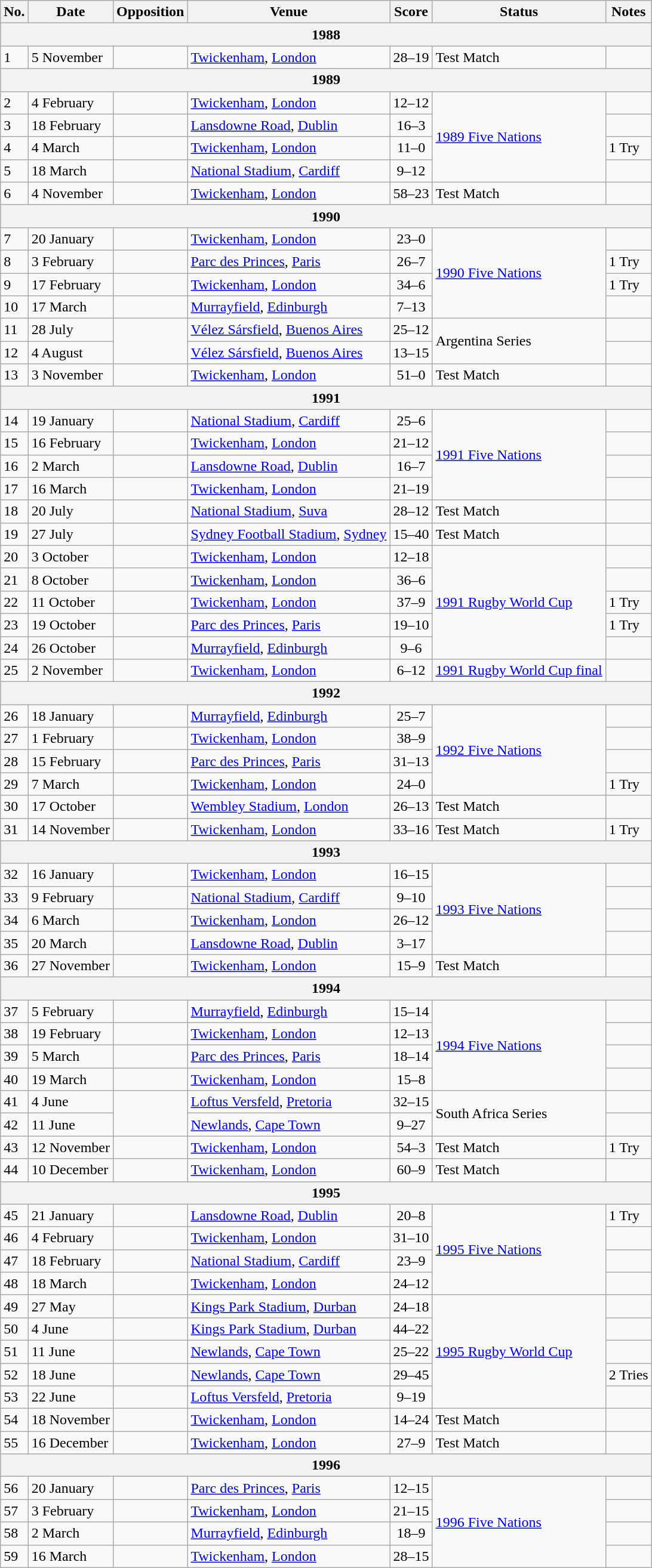<table class="wikitable">
<tr>
<th>No.</th>
<th>Date</th>
<th>Opposition</th>
<th>Venue</th>
<th>Score</th>
<th>Status</th>
<th>Notes</th>
</tr>
<tr>
<th colspan=7>1988</th>
</tr>
<tr>
<td>1</td>
<td>5 November</td>
<td></td>
<td><a href='#'>Twickenham</a>, <a href='#'>London</a></td>
<td align=center>28–19</td>
<td>Test Match</td>
<td></td>
</tr>
<tr>
<th colspan=7>1989</th>
</tr>
<tr>
<td>2</td>
<td>4 February</td>
<td></td>
<td><a href='#'>Twickenham</a>, <a href='#'>London</a></td>
<td align=center>12–12</td>
<td rowspan=4><a href='#'>1989 Five Nations</a></td>
<td></td>
</tr>
<tr>
<td>3</td>
<td>18 February</td>
<td></td>
<td><a href='#'>Lansdowne Road</a>, <a href='#'>Dublin</a></td>
<td align=center>16–3</td>
<td></td>
</tr>
<tr>
<td>4</td>
<td>4 March</td>
<td></td>
<td><a href='#'>Twickenham</a>, <a href='#'>London</a></td>
<td align=center>11–0</td>
<td>1 Try</td>
</tr>
<tr>
<td>5</td>
<td>18 March</td>
<td></td>
<td><a href='#'>National Stadium</a>, <a href='#'>Cardiff</a></td>
<td align=center>9–12</td>
<td></td>
</tr>
<tr>
<td>6</td>
<td>4 November</td>
<td></td>
<td><a href='#'>Twickenham</a>, <a href='#'>London</a></td>
<td align=center>58–23</td>
<td>Test Match</td>
<td></td>
</tr>
<tr>
<th colspan=7>1990</th>
</tr>
<tr>
<td>7</td>
<td>20 January</td>
<td></td>
<td><a href='#'>Twickenham</a>, <a href='#'>London</a></td>
<td align=center>23–0</td>
<td rowspan=4><a href='#'>1990 Five Nations</a></td>
<td></td>
</tr>
<tr>
<td>8</td>
<td>3 February</td>
<td></td>
<td><a href='#'>Parc des Princes</a>, <a href='#'>Paris</a></td>
<td align=center>26–7</td>
<td>1 Try</td>
</tr>
<tr>
<td>9</td>
<td>17 February</td>
<td></td>
<td><a href='#'>Twickenham</a>, <a href='#'>London</a></td>
<td align=center>34–6</td>
<td>1 Try</td>
</tr>
<tr>
<td>10</td>
<td>17 March</td>
<td></td>
<td><a href='#'>Murrayfield</a>, <a href='#'>Edinburgh</a></td>
<td align=center>7–13</td>
<td></td>
</tr>
<tr>
<td>11</td>
<td>28 July</td>
<td rowspan=2></td>
<td><a href='#'>Vélez Sársfield</a>, <a href='#'>Buenos Aires</a></td>
<td align=center>25–12</td>
<td rowspan=2>Argentina Series</td>
<td></td>
</tr>
<tr>
<td>12</td>
<td>4 August</td>
<td><a href='#'>Vélez Sársfield</a>, <a href='#'>Buenos Aires</a></td>
<td align=center>13–15</td>
<td></td>
</tr>
<tr>
<td>13</td>
<td>3 November</td>
<td></td>
<td><a href='#'>Twickenham</a>, <a href='#'>London</a></td>
<td align=center>51–0</td>
<td>Test Match</td>
<td></td>
</tr>
<tr>
<th colspan=7>1991</th>
</tr>
<tr>
<td>14</td>
<td>19 January</td>
<td></td>
<td><a href='#'>National Stadium</a>, <a href='#'>Cardiff</a></td>
<td align=center>25–6</td>
<td rowspan=4><a href='#'>1991 Five Nations</a></td>
<td></td>
</tr>
<tr>
<td>15</td>
<td>16 February</td>
<td></td>
<td><a href='#'>Twickenham</a>, <a href='#'>London</a></td>
<td align=center>21–12</td>
<td></td>
</tr>
<tr>
<td>16</td>
<td>2 March</td>
<td></td>
<td><a href='#'>Lansdowne Road</a>, <a href='#'>Dublin</a></td>
<td align=center>16–7</td>
<td></td>
</tr>
<tr>
<td>17</td>
<td>16 March</td>
<td></td>
<td><a href='#'>Twickenham</a>, <a href='#'>London</a></td>
<td align=center>21–19</td>
<td></td>
</tr>
<tr>
<td>18</td>
<td>20 July</td>
<td></td>
<td><a href='#'>National Stadium</a>, <a href='#'>Suva</a></td>
<td align=center>28–12</td>
<td>Test Match</td>
<td></td>
</tr>
<tr>
<td>19</td>
<td>27 July</td>
<td></td>
<td><a href='#'>Sydney Football Stadium</a>, <a href='#'>Sydney</a></td>
<td align=center>15–40</td>
<td>Test Match</td>
<td></td>
</tr>
<tr>
<td>20</td>
<td>3 October</td>
<td></td>
<td><a href='#'>Twickenham</a>, <a href='#'>London</a></td>
<td align=center>12–18</td>
<td rowspan=5><a href='#'>1991 Rugby World Cup</a></td>
<td></td>
</tr>
<tr>
<td>21</td>
<td>8 October</td>
<td></td>
<td><a href='#'>Twickenham</a>, <a href='#'>London</a></td>
<td align=center>36–6</td>
<td></td>
</tr>
<tr>
<td>22</td>
<td>11 October</td>
<td></td>
<td><a href='#'>Twickenham</a>, <a href='#'>London</a></td>
<td align=center>37–9</td>
<td>1 Try</td>
</tr>
<tr>
<td>23</td>
<td>19 October</td>
<td></td>
<td><a href='#'>Parc des Princes</a>, <a href='#'>Paris</a></td>
<td align=center>19–10</td>
<td>1 Try</td>
</tr>
<tr>
<td>24</td>
<td>26 October</td>
<td></td>
<td><a href='#'>Murrayfield</a>, <a href='#'>Edinburgh</a></td>
<td align=center>9–6</td>
<td></td>
</tr>
<tr>
<td>25</td>
<td>2 November</td>
<td></td>
<td><a href='#'>Twickenham</a>, <a href='#'>London</a></td>
<td align=center>6–12</td>
<td><a href='#'>1991 Rugby World Cup final</a></td>
<td></td>
</tr>
<tr>
<th colspan=7>1992</th>
</tr>
<tr>
<td>26</td>
<td>18 January</td>
<td></td>
<td><a href='#'>Murrayfield</a>, <a href='#'>Edinburgh</a></td>
<td align=center>25–7</td>
<td rowspan=4><a href='#'>1992 Five Nations</a></td>
<td></td>
</tr>
<tr>
<td>27</td>
<td>1 February</td>
<td></td>
<td><a href='#'>Twickenham</a>, <a href='#'>London</a></td>
<td align=center>38–9</td>
<td></td>
</tr>
<tr>
<td>28</td>
<td>15 February</td>
<td></td>
<td><a href='#'>Parc des Princes</a>, <a href='#'>Paris</a></td>
<td align=center>31–13</td>
<td></td>
</tr>
<tr>
<td>29</td>
<td>7 March</td>
<td></td>
<td><a href='#'>Twickenham</a>, <a href='#'>London</a></td>
<td align=center>24–0</td>
<td>1 Try</td>
</tr>
<tr>
<td>30</td>
<td>17 October</td>
<td></td>
<td><a href='#'>Wembley Stadium</a>, <a href='#'>London</a></td>
<td align=center>26–13</td>
<td>Test Match</td>
<td></td>
</tr>
<tr>
<td>31</td>
<td>14 November</td>
<td></td>
<td><a href='#'>Twickenham</a>, <a href='#'>London</a></td>
<td align=center>33–16</td>
<td>Test Match</td>
<td>1 Try</td>
</tr>
<tr>
<th colspan=7>1993</th>
</tr>
<tr>
<td>32</td>
<td>16 January</td>
<td></td>
<td><a href='#'>Twickenham</a>, <a href='#'>London</a></td>
<td align=center>16–15</td>
<td rowspan=4><a href='#'>1993 Five Nations</a></td>
<td></td>
</tr>
<tr>
<td>33</td>
<td>9 February</td>
<td></td>
<td><a href='#'>National Stadium</a>, <a href='#'>Cardiff</a></td>
<td align=center>9–10</td>
<td></td>
</tr>
<tr>
<td>34</td>
<td>6 March</td>
<td></td>
<td><a href='#'>Twickenham</a>, <a href='#'>London</a></td>
<td align=center>26–12</td>
<td></td>
</tr>
<tr>
<td>35</td>
<td>20 March</td>
<td></td>
<td><a href='#'>Lansdowne Road</a>, <a href='#'>Dublin</a></td>
<td align=center>3–17</td>
<td></td>
</tr>
<tr>
<td>36</td>
<td>27 November</td>
<td></td>
<td><a href='#'>Twickenham</a>, <a href='#'>London</a></td>
<td align=center>15–9</td>
<td>Test Match</td>
<td></td>
</tr>
<tr>
<th colspan=7>1994</th>
</tr>
<tr>
<td>37</td>
<td>5 February</td>
<td></td>
<td><a href='#'>Murrayfield</a>, <a href='#'>Edinburgh</a></td>
<td align=center>15–14</td>
<td rowspan=4><a href='#'>1994 Five Nations</a></td>
<td></td>
</tr>
<tr>
<td>38</td>
<td>19 February</td>
<td></td>
<td><a href='#'>Twickenham</a>, <a href='#'>London</a></td>
<td align=center>12–13</td>
<td></td>
</tr>
<tr>
<td>39</td>
<td>5 March</td>
<td></td>
<td><a href='#'>Parc des Princes</a>, <a href='#'>Paris</a></td>
<td align=center>18–14</td>
<td></td>
</tr>
<tr>
<td>40</td>
<td>19 March</td>
<td></td>
<td><a href='#'>Twickenham</a>, <a href='#'>London</a></td>
<td align=center>15–8</td>
<td></td>
</tr>
<tr>
<td>41</td>
<td>4 June</td>
<td rowspan=2></td>
<td><a href='#'>Loftus Versfeld</a>, <a href='#'>Pretoria</a></td>
<td align=center>32–15</td>
<td rowspan=2>South Africa Series</td>
<td></td>
</tr>
<tr>
<td>42</td>
<td>11 June</td>
<td><a href='#'>Newlands</a>, <a href='#'>Cape Town</a></td>
<td align=center>9–27</td>
<td></td>
</tr>
<tr>
<td>43</td>
<td>12 November</td>
<td></td>
<td><a href='#'>Twickenham</a>, <a href='#'>London</a></td>
<td align=center>54–3</td>
<td>Test Match</td>
<td>1 Try</td>
</tr>
<tr>
<td>44</td>
<td>10 December</td>
<td></td>
<td><a href='#'>Twickenham</a>, <a href='#'>London</a></td>
<td align=center>60–9</td>
<td>Test Match</td>
<td></td>
</tr>
<tr>
<th colspan=7>1995</th>
</tr>
<tr>
<td>45</td>
<td>21 January</td>
<td></td>
<td><a href='#'>Lansdowne Road</a>, <a href='#'>Dublin</a></td>
<td align=center>20–8</td>
<td rowspan=4><a href='#'>1995 Five Nations</a></td>
<td>1 Try</td>
</tr>
<tr>
<td>46</td>
<td>4 February</td>
<td></td>
<td><a href='#'>Twickenham</a>, <a href='#'>London</a></td>
<td align=center>31–10</td>
<td></td>
</tr>
<tr>
<td>47</td>
<td>18 February</td>
<td></td>
<td><a href='#'>National Stadium</a>, <a href='#'>Cardiff</a></td>
<td align=center>23–9</td>
<td></td>
</tr>
<tr>
<td>48</td>
<td>18 March</td>
<td></td>
<td><a href='#'>Twickenham</a>, <a href='#'>London</a></td>
<td align=center>24–12</td>
<td></td>
</tr>
<tr>
<td>49</td>
<td>27 May</td>
<td></td>
<td><a href='#'>Kings Park Stadium</a>, <a href='#'>Durban</a></td>
<td align=center>24–18</td>
<td rowspan=5><a href='#'>1995 Rugby World Cup</a></td>
<td></td>
</tr>
<tr>
<td>50</td>
<td>4 June</td>
<td></td>
<td><a href='#'>Kings Park Stadium</a>, <a href='#'>Durban</a></td>
<td align=center>44–22</td>
<td></td>
</tr>
<tr>
<td>51</td>
<td>11 June</td>
<td></td>
<td><a href='#'>Newlands</a>, <a href='#'>Cape Town</a></td>
<td align=center>25–22</td>
<td></td>
</tr>
<tr>
<td>52</td>
<td>18 June</td>
<td></td>
<td><a href='#'>Newlands</a>, <a href='#'>Cape Town</a></td>
<td align=center>29–45</td>
<td>2 Tries</td>
</tr>
<tr>
<td>53</td>
<td>22 June</td>
<td></td>
<td><a href='#'>Loftus Versfeld</a>, <a href='#'>Pretoria</a></td>
<td align=center>9–19</td>
<td></td>
</tr>
<tr>
<td>54</td>
<td>18 November</td>
<td></td>
<td><a href='#'>Twickenham</a>, <a href='#'>London</a></td>
<td align=center>14–24</td>
<td>Test Match</td>
<td></td>
</tr>
<tr>
<td>55</td>
<td>16 December</td>
<td></td>
<td><a href='#'>Twickenham</a>, <a href='#'>London</a></td>
<td align=center>27–9</td>
<td>Test Match</td>
<td></td>
</tr>
<tr>
<th colspan=7>1996</th>
</tr>
<tr>
<td>56</td>
<td>20 January</td>
<td></td>
<td><a href='#'>Parc des Princes</a>, <a href='#'>Paris</a></td>
<td align=center>12–15</td>
<td rowspan=4><a href='#'>1996 Five Nations</a></td>
<td></td>
</tr>
<tr>
<td>57</td>
<td>3 February</td>
<td></td>
<td><a href='#'>Twickenham</a>, <a href='#'>London</a></td>
<td align=center>21–15</td>
<td></td>
</tr>
<tr>
<td>58</td>
<td>2 March</td>
<td></td>
<td><a href='#'>Murrayfield</a>, <a href='#'>Edinburgh</a></td>
<td align=center>18–9</td>
<td></td>
</tr>
<tr>
<td>59</td>
<td>16 March</td>
<td></td>
<td><a href='#'>Twickenham</a>, <a href='#'>London</a></td>
<td align=center>28–15</td>
<td></td>
</tr>
</table>
